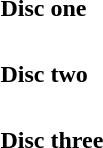<table width = 76%>
<tr>
<td colspan = 2><strong>Disc one</strong></td>
</tr>
<tr>
<td width = 38% valign = top><br></td>
<td width = 38% valign = top><br></td>
</tr>
<tr>
<td colspan=2><strong> Disc two</strong></td>
</tr>
<tr>
<td valign = top><br></td>
<td valign = top><br></td>
</tr>
<tr>
<td colspan = 2><strong>Disc three</strong></td>
</tr>
<tr>
<td valign = top><br></td>
<td valign = top></td>
</tr>
</table>
